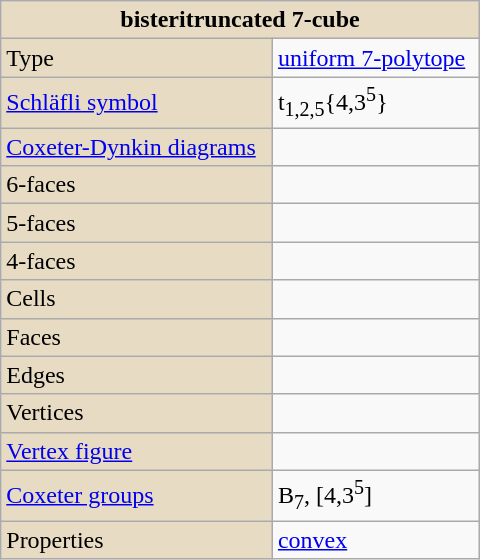<table class="wikitable" align="right" style="margin-left:10px" width="320">
<tr>
<th style="background:#e7dcc3;" colspan="2">bisteritruncated 7-cube</th>
</tr>
<tr>
<td style="background:#e7dcc3;">Type</td>
<td><a href='#'>uniform 7-polytope</a></td>
</tr>
<tr>
<td style="background:#e7dcc3;"><a href='#'>Schläfli symbol</a></td>
<td>t<sub>1,2,5</sub>{4,3<sup>5</sup>}</td>
</tr>
<tr>
<td style="background:#e7dcc3;"><a href='#'>Coxeter-Dynkin diagrams</a></td>
<td></td>
</tr>
<tr>
<td style="background:#e7dcc3;">6-faces</td>
<td></td>
</tr>
<tr>
<td style="background:#e7dcc3;">5-faces</td>
<td></td>
</tr>
<tr>
<td style="background:#e7dcc3;">4-faces</td>
<td></td>
</tr>
<tr>
<td style="background:#e7dcc3;">Cells</td>
<td></td>
</tr>
<tr>
<td style="background:#e7dcc3;">Faces</td>
<td></td>
</tr>
<tr>
<td style="background:#e7dcc3;">Edges</td>
<td></td>
</tr>
<tr>
<td style="background:#e7dcc3;">Vertices</td>
<td></td>
</tr>
<tr>
<td style="background:#e7dcc3;"><a href='#'>Vertex figure</a></td>
<td></td>
</tr>
<tr>
<td style="background:#e7dcc3;"><a href='#'>Coxeter groups</a></td>
<td>B<sub>7</sub>, [4,3<sup>5</sup>]</td>
</tr>
<tr>
<td style="background:#e7dcc3;">Properties</td>
<td><a href='#'>convex</a></td>
</tr>
</table>
